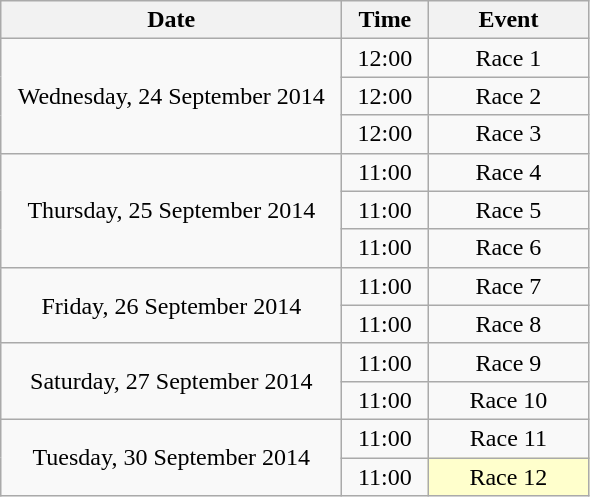<table class = "wikitable" style="text-align:center;">
<tr>
<th width=220>Date</th>
<th width=50>Time</th>
<th width=100>Event</th>
</tr>
<tr>
<td rowspan=3>Wednesday, 24 September 2014</td>
<td>12:00</td>
<td>Race 1</td>
</tr>
<tr>
<td>12:00</td>
<td>Race 2</td>
</tr>
<tr>
<td>12:00</td>
<td>Race 3</td>
</tr>
<tr>
<td rowspan=3>Thursday, 25 September 2014</td>
<td>11:00</td>
<td>Race 4</td>
</tr>
<tr>
<td>11:00</td>
<td>Race 5</td>
</tr>
<tr>
<td>11:00</td>
<td>Race 6</td>
</tr>
<tr>
<td rowspan=2>Friday, 26 September 2014</td>
<td>11:00</td>
<td>Race 7</td>
</tr>
<tr>
<td>11:00</td>
<td>Race 8</td>
</tr>
<tr>
<td rowspan=2>Saturday, 27 September 2014</td>
<td>11:00</td>
<td>Race 9</td>
</tr>
<tr>
<td>11:00</td>
<td>Race 10</td>
</tr>
<tr>
<td rowspan=2>Tuesday, 30 September 2014</td>
<td>11:00</td>
<td>Race 11</td>
</tr>
<tr>
<td>11:00</td>
<td bgcolor=ffffcc>Race 12</td>
</tr>
</table>
